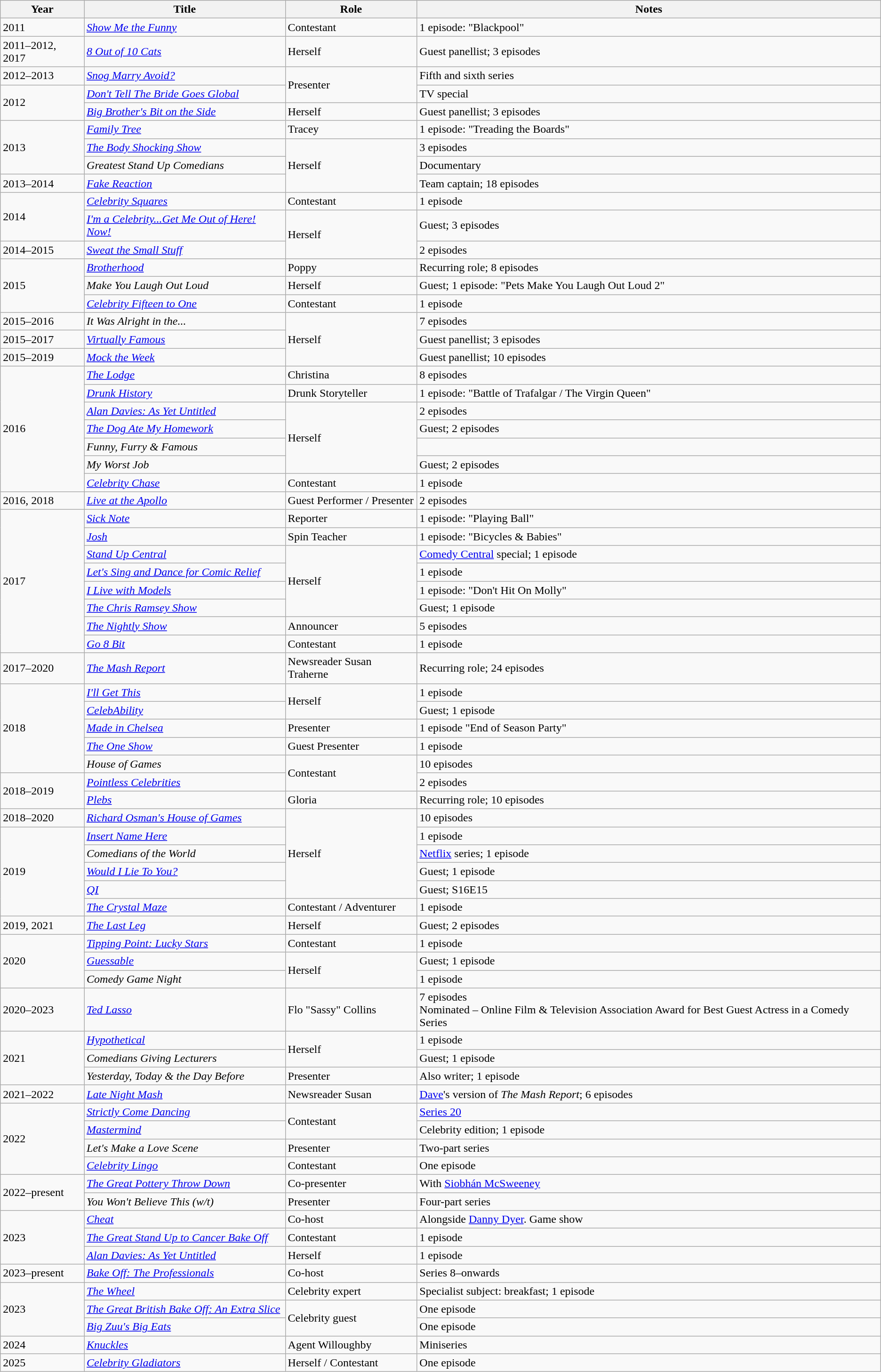<table class="wikitable">
<tr>
<th>Year</th>
<th>Title</th>
<th>Role</th>
<th>Notes</th>
</tr>
<tr>
<td>2011</td>
<td><em><a href='#'>Show Me the Funny</a></em></td>
<td>Contestant</td>
<td>1 episode:  "Blackpool"</td>
</tr>
<tr>
<td>2011–2012, 2017</td>
<td><em><a href='#'>8 Out of 10 Cats</a></em></td>
<td>Herself</td>
<td>Guest panellist; 3 episodes</td>
</tr>
<tr>
<td>2012–2013</td>
<td><em><a href='#'>Snog Marry Avoid?</a></em></td>
<td rowspan="2">Presenter</td>
<td>Fifth and sixth series</td>
</tr>
<tr>
<td rowspan="2">2012</td>
<td><a href='#'><em>Don't Tell The Bride Goes Global</em></a></td>
<td>TV special</td>
</tr>
<tr>
<td><em><a href='#'>Big Brother's Bit on the Side</a></em></td>
<td>Herself</td>
<td>Guest panellist; 3 episodes</td>
</tr>
<tr>
<td rowspan="3">2013</td>
<td><a href='#'><em>Family Tree</em></a></td>
<td>Tracey</td>
<td>1 episode: "Treading the Boards"</td>
</tr>
<tr>
<td><em><a href='#'>The Body Shocking Show</a></em></td>
<td rowspan="3">Herself</td>
<td>3 episodes</td>
</tr>
<tr>
<td><em>Greatest Stand Up Comedians</em></td>
<td>Documentary</td>
</tr>
<tr>
<td>2013–2014</td>
<td><em><a href='#'>Fake Reaction</a></em></td>
<td>Team captain; 18 episodes</td>
</tr>
<tr>
<td rowspan="2">2014</td>
<td><em><a href='#'>Celebrity Squares</a></em></td>
<td>Contestant</td>
<td>1 episode</td>
</tr>
<tr>
<td><em><a href='#'>I'm a Celebrity...Get Me Out of Here! Now!</a></em></td>
<td rowspan="2">Herself</td>
<td>Guest; 3 episodes</td>
</tr>
<tr>
<td>2014–2015</td>
<td><em><a href='#'>Sweat the Small Stuff</a></em></td>
<td>2 episodes</td>
</tr>
<tr>
<td rowspan="3">2015</td>
<td><em><a href='#'>Brotherhood</a></em></td>
<td>Poppy</td>
<td>Recurring role; 8 episodes</td>
</tr>
<tr>
<td><em>Make You Laugh Out Loud</em></td>
<td>Herself</td>
<td>Guest; 1 episode: "Pets Make You Laugh Out Loud 2"</td>
</tr>
<tr>
<td><em><a href='#'>Celebrity Fifteen to One</a></em></td>
<td>Contestant</td>
<td>1 episode</td>
</tr>
<tr>
<td>2015–2016</td>
<td><em>It Was Alright in the...</em></td>
<td rowspan="3">Herself</td>
<td>7 episodes</td>
</tr>
<tr>
<td>2015–2017</td>
<td><em><a href='#'>Virtually Famous</a></em></td>
<td>Guest panellist; 3 episodes</td>
</tr>
<tr>
<td>2015–2019</td>
<td><em><a href='#'>Mock the Week</a></em></td>
<td>Guest panellist; 10 episodes</td>
</tr>
<tr>
<td rowspan="7">2016</td>
<td><a href='#'><em>The Lodge</em></a></td>
<td>Christina</td>
<td>8 episodes</td>
</tr>
<tr>
<td><a href='#'><em>Drunk History</em></a></td>
<td>Drunk Storyteller</td>
<td>1 episode: "Battle of Trafalgar / The Virgin Queen"</td>
</tr>
<tr>
<td><em><a href='#'>Alan Davies: As Yet Untitled</a></em></td>
<td rowspan="4">Herself</td>
<td>2 episodes</td>
</tr>
<tr>
<td><em><a href='#'>The Dog Ate My Homework</a></em></td>
<td>Guest; 2 episodes</td>
</tr>
<tr>
<td><em>Funny, Furry & Famous</em></td>
<td></td>
</tr>
<tr>
<td><em>My Worst Job</em></td>
<td>Guest; 2 episodes</td>
</tr>
<tr>
<td><em><a href='#'>Celebrity Chase</a></em></td>
<td>Contestant</td>
<td>1 episode</td>
</tr>
<tr>
<td>2016, 2018</td>
<td><a href='#'><em>Live at the Apollo</em></a></td>
<td>Guest Performer / Presenter</td>
<td>2 episodes</td>
</tr>
<tr>
<td rowspan="8">2017</td>
<td><a href='#'><em>Sick Note</em></a></td>
<td>Reporter</td>
<td>1 episode: "Playing Ball"</td>
</tr>
<tr>
<td><a href='#'><em>Josh</em></a></td>
<td>Spin Teacher</td>
<td>1 episode: "Bicycles & Babies"</td>
</tr>
<tr>
<td><em><a href='#'>Stand Up Central</a></em></td>
<td rowspan="4">Herself</td>
<td><a href='#'>Comedy Central</a> special; 1 episode</td>
</tr>
<tr>
<td><em><a href='#'>Let's Sing and Dance for Comic Relief</a></em></td>
<td>1 episode</td>
</tr>
<tr>
<td><em><a href='#'>I Live with Models</a></em></td>
<td>1 episode: "Don't Hit On Molly"</td>
</tr>
<tr>
<td><a href='#'><em>The Chris Ramsey Show</em></a></td>
<td>Guest; 1 episode</td>
</tr>
<tr>
<td><a href='#'><em>The Nightly Show</em></a></td>
<td>Announcer</td>
<td>5 episodes</td>
</tr>
<tr>
<td><em><a href='#'>Go 8 Bit</a></em></td>
<td>Contestant</td>
<td>1 episode</td>
</tr>
<tr>
<td>2017–2020</td>
<td><em><a href='#'>The Mash Report</a></em></td>
<td>Newsreader Susan Traherne</td>
<td>Recurring role; 24 episodes</td>
</tr>
<tr>
<td rowspan="5">2018</td>
<td><em><a href='#'>I'll Get This</a></em></td>
<td rowspan="2">Herself</td>
<td>1 episode</td>
</tr>
<tr>
<td><em><a href='#'>CelebAbility</a></em></td>
<td>Guest; 1 episode</td>
</tr>
<tr>
<td><em><a href='#'>Made in Chelsea</a></em></td>
<td>Presenter</td>
<td>1 episode "End of Season Party"</td>
</tr>
<tr>
<td><em><a href='#'>The One Show</a></em></td>
<td>Guest Presenter</td>
<td>1 episode</td>
</tr>
<tr>
<td><em>House of Games</em></td>
<td rowspan="2">Contestant</td>
<td>10 episodes</td>
</tr>
<tr>
<td rowspan="2">2018–2019</td>
<td><em><a href='#'>Pointless Celebrities</a></em></td>
<td>2 episodes</td>
</tr>
<tr>
<td><em><a href='#'>Plebs</a></em></td>
<td>Gloria</td>
<td>Recurring role; 10 episodes</td>
</tr>
<tr>
<td>2018–2020</td>
<td><em><a href='#'>Richard Osman's House of Games</a></em></td>
<td rowspan="5">Herself</td>
<td>10 episodes</td>
</tr>
<tr>
<td rowspan="5">2019</td>
<td><em><a href='#'>Insert Name Here</a></em></td>
<td>1 episode</td>
</tr>
<tr>
<td><em>Comedians of the World</em></td>
<td><a href='#'>Netflix</a> series; 1 episode</td>
</tr>
<tr>
<td><em><a href='#'>Would I Lie To You?</a></em></td>
<td>Guest; 1 episode</td>
</tr>
<tr>
<td><em><a href='#'>QI</a></em></td>
<td>Guest; S16E15</td>
</tr>
<tr>
<td><em><a href='#'>The Crystal Maze</a></em></td>
<td>Contestant / Adventurer</td>
<td>1 episode</td>
</tr>
<tr>
<td>2019, 2021</td>
<td><em><a href='#'>The Last Leg</a></em></td>
<td>Herself</td>
<td>Guest; 2 episodes</td>
</tr>
<tr>
<td rowspan="3">2020</td>
<td><a href='#'><em>Tipping Point: Lucky Stars</em></a></td>
<td>Contestant</td>
<td>1 episode</td>
</tr>
<tr>
<td><em><a href='#'>Guessable</a></em></td>
<td rowspan="2">Herself</td>
<td>Guest; 1 episode</td>
</tr>
<tr>
<td><em>Comedy Game Night</em></td>
<td>1 episode</td>
</tr>
<tr>
<td>2020–2023</td>
<td><em><a href='#'>Ted Lasso</a></em></td>
<td>Flo "Sassy" Collins</td>
<td>7 episodes<br>Nominated – Online Film & Television Association Award for Best Guest Actress in a Comedy Series</td>
</tr>
<tr>
<td rowspan="3">2021</td>
<td><a href='#'><em>Hypothetical</em></a></td>
<td rowspan="2">Herself</td>
<td>1 episode</td>
</tr>
<tr>
<td><em>Comedians Giving Lecturers</em></td>
<td>Guest; 1 episode</td>
</tr>
<tr>
<td><em>Yesterday, Today & the Day Before</em></td>
<td>Presenter</td>
<td>Also writer; 1 episode</td>
</tr>
<tr>
<td>2021–2022</td>
<td><em><a href='#'>Late Night Mash</a></em></td>
<td>Newsreader Susan</td>
<td><a href='#'>Dave</a>'s version of <em>The Mash Report</em>; 6 episodes</td>
</tr>
<tr>
<td rowspan="4">2022</td>
<td><em><a href='#'>Strictly Come Dancing</a></em></td>
<td rowspan="2">Contestant</td>
<td><a href='#'>Series 20</a></td>
</tr>
<tr>
<td><a href='#'><em>Mastermind</em></a></td>
<td>Celebrity edition; 1 episode</td>
</tr>
<tr>
<td><em>Let's Make a Love Scene</em></td>
<td>Presenter</td>
<td>Two-part series</td>
</tr>
<tr>
<td><em><a href='#'>Celebrity Lingo</a></em></td>
<td>Contestant</td>
<td>One episode</td>
</tr>
<tr>
<td rowspan="2">2022–present</td>
<td><em><a href='#'>The Great Pottery Throw Down</a></em></td>
<td>Co-presenter</td>
<td>With <a href='#'>Siobhán McSweeney</a></td>
</tr>
<tr>
<td><em>You Won't Believe This (w/t)</em></td>
<td>Presenter</td>
<td>Four-part series</td>
</tr>
<tr>
<td rowspan="3">2023</td>
<td><em><a href='#'>Cheat</a></em></td>
<td>Co-host</td>
<td>Alongside <a href='#'>Danny Dyer</a>. Game show</td>
</tr>
<tr>
<td><em><a href='#'>The Great Stand Up to Cancer Bake Off</a></em></td>
<td>Contestant</td>
<td>1 episode</td>
</tr>
<tr>
<td><em><a href='#'>Alan Davies: As Yet Untitled</a></em></td>
<td>Herself</td>
<td>1 episode</td>
</tr>
<tr>
<td>2023–present</td>
<td><em><a href='#'>Bake Off: The Professionals</a></em></td>
<td>Co-host</td>
<td>Series 8–onwards</td>
</tr>
<tr>
<td rowspan="3">2023</td>
<td><em><a href='#'>The Wheel</a></em></td>
<td>Celebrity expert</td>
<td>Specialist subject: breakfast; 1 episode</td>
</tr>
<tr>
<td><em><a href='#'>The Great British Bake Off: An Extra Slice</a></em></td>
<td rowspan="2">Celebrity guest</td>
<td>One episode</td>
</tr>
<tr>
<td><em><a href='#'>Big Zuu's Big Eats</a></em></td>
<td>One episode</td>
</tr>
<tr>
<td>2024</td>
<td><em><a href='#'>Knuckles</a></em></td>
<td>Agent Willoughby</td>
<td>Miniseries</td>
</tr>
<tr>
<td>2025</td>
<td><em><a href='#'>Celebrity Gladiators</a></em></td>
<td>Herself / Contestant</td>
<td>One episode</td>
</tr>
</table>
